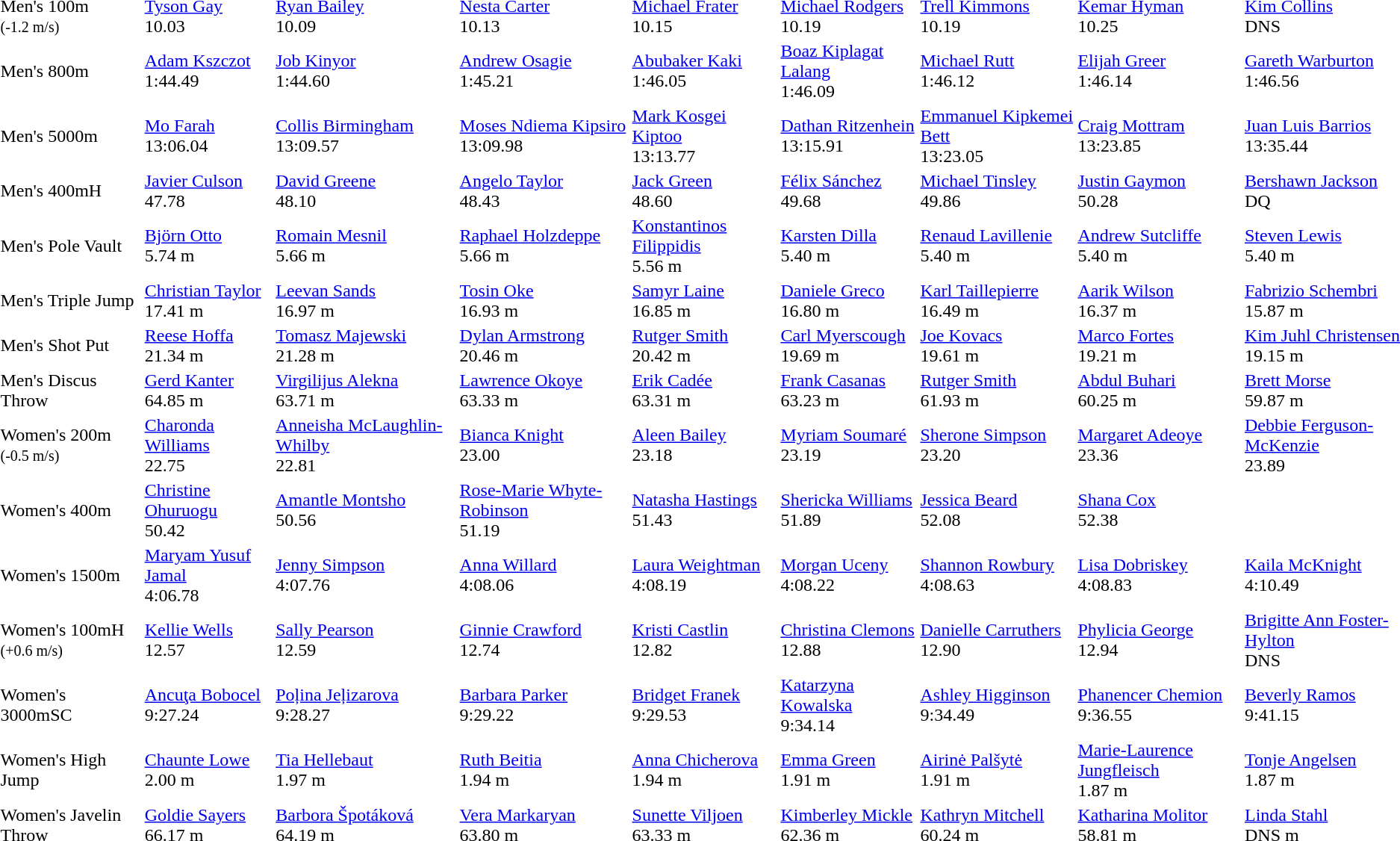<table>
<tr>
<td>Men's 100m<br><small>(-1.2 m/s)</small></td>
<td><a href='#'>Tyson Gay</a><br>  10.03</td>
<td><a href='#'>Ryan Bailey</a><br>  10.09</td>
<td><a href='#'>Nesta Carter</a><br>  10.13</td>
<td><a href='#'>Michael Frater</a><br>  10.15</td>
<td><a href='#'>Michael Rodgers</a><br>  10.19</td>
<td><a href='#'>Trell Kimmons</a><br>  10.19</td>
<td><a href='#'>Kemar Hyman</a><br>  10.25</td>
<td><a href='#'>Kim Collins</a><br>  DNS</td>
</tr>
<tr>
<td>Men's 800m</td>
<td><a href='#'>Adam Kszczot</a><br>  1:44.49</td>
<td><a href='#'>Job Kinyor</a><br>  1:44.60</td>
<td><a href='#'>Andrew Osagie</a><br>  1:45.21</td>
<td><a href='#'>Abubaker Kaki</a><br>  1:46.05</td>
<td><a href='#'>Boaz Kiplagat Lalang</a><br>  1:46.09</td>
<td><a href='#'>Michael Rutt</a><br>  1:46.12</td>
<td><a href='#'>Elijah Greer</a><br>  1:46.14</td>
<td><a href='#'>Gareth Warburton</a><br>  1:46.56</td>
</tr>
<tr>
<td>Men's 5000m</td>
<td><a href='#'>Mo Farah</a><br>  13:06.04</td>
<td><a href='#'>Collis Birmingham</a><br>  13:09.57</td>
<td><a href='#'>Moses Ndiema Kipsiro</a><br>  13:09.98</td>
<td><a href='#'>Mark Kosgei Kiptoo</a><br>  13:13.77</td>
<td><a href='#'>Dathan Ritzenhein</a><br>  13:15.91</td>
<td><a href='#'>Emmanuel Kipkemei Bett</a><br>  13:23.05</td>
<td><a href='#'>Craig Mottram</a><br>  13:23.85</td>
<td><a href='#'>Juan Luis Barrios</a><br>  13:35.44</td>
</tr>
<tr>
<td>Men's 400mH</td>
<td><a href='#'>Javier Culson</a><br>  47.78</td>
<td><a href='#'>David Greene</a><br>  48.10</td>
<td><a href='#'>Angelo Taylor</a><br>  48.43</td>
<td><a href='#'>Jack Green</a><br>  48.60</td>
<td><a href='#'>Félix Sánchez</a><br>  49.68</td>
<td><a href='#'>Michael Tinsley</a><br>  49.86</td>
<td><a href='#'>Justin Gaymon</a><br>  50.28</td>
<td><a href='#'>Bershawn Jackson</a><br>  DQ</td>
</tr>
<tr>
<td>Men's Pole Vault</td>
<td><a href='#'>Björn Otto</a><br>  5.74 m</td>
<td><a href='#'>Romain Mesnil</a><br>  5.66 m</td>
<td><a href='#'>Raphael Holzdeppe</a><br>  5.66 m</td>
<td><a href='#'>Konstantinos Filippidis</a><br>  5.56 m</td>
<td><a href='#'>Karsten Dilla</a><br>  5.40 m</td>
<td><a href='#'>Renaud Lavillenie</a><br>  5.40 m</td>
<td><a href='#'>Andrew Sutcliffe</a><br>  5.40 m</td>
<td><a href='#'>Steven Lewis</a><br>  5.40 m</td>
</tr>
<tr>
<td>Men's Triple Jump</td>
<td><a href='#'>Christian Taylor</a><br>  17.41 m</td>
<td><a href='#'>Leevan Sands</a><br>  16.97 m</td>
<td><a href='#'>Tosin Oke</a><br>  16.93 m</td>
<td><a href='#'>Samyr Laine</a><br>  16.85 m</td>
<td><a href='#'>Daniele Greco</a><br>  16.80 m</td>
<td><a href='#'>Karl Taillepierre</a><br>  16.49 m</td>
<td><a href='#'>Aarik Wilson</a><br>  16.37 m</td>
<td><a href='#'>Fabrizio Schembri</a><br>  15.87 m</td>
</tr>
<tr>
<td>Men's Shot Put</td>
<td><a href='#'>Reese Hoffa</a><br>  21.34 m</td>
<td><a href='#'>Tomasz Majewski</a><br>  21.28 m</td>
<td><a href='#'>Dylan Armstrong</a><br>  20.46 m</td>
<td><a href='#'>Rutger Smith</a><br>  20.42 m</td>
<td><a href='#'>Carl Myerscough</a><br>  19.69 m</td>
<td><a href='#'>Joe Kovacs</a><br>  19.61 m</td>
<td><a href='#'>Marco Fortes</a><br>  19.21 m</td>
<td><a href='#'>Kim Juhl Christensen</a><br>  19.15 m</td>
</tr>
<tr>
<td>Men's Discus Throw</td>
<td><a href='#'>Gerd Kanter</a><br>  64.85 m</td>
<td><a href='#'>Virgilijus Alekna</a><br>  63.71 m</td>
<td><a href='#'>Lawrence Okoye</a><br>  63.33 m</td>
<td><a href='#'>Erik Cadée</a><br>  63.31 m</td>
<td><a href='#'>Frank Casanas</a><br>  63.23 m</td>
<td><a href='#'>Rutger Smith</a><br>  61.93 m</td>
<td><a href='#'>Abdul Buhari</a><br>  60.25 m</td>
<td><a href='#'>Brett Morse</a><br>  59.87 m</td>
</tr>
<tr>
<td>Women's 200m<br><small>(-0.5 m/s)</small></td>
<td><a href='#'>Charonda Williams</a><br>  22.75</td>
<td><a href='#'>Anneisha McLaughlin-Whilby</a><br>  22.81</td>
<td><a href='#'>Bianca Knight</a><br>  23.00</td>
<td><a href='#'>Aleen Bailey</a><br>  23.18</td>
<td><a href='#'>Myriam Soumaré</a><br>  23.19</td>
<td><a href='#'>Sherone Simpson</a><br>  23.20</td>
<td><a href='#'>Margaret Adeoye</a><br>  23.36</td>
<td><a href='#'>Debbie Ferguson-McKenzie</a><br>  23.89</td>
</tr>
<tr>
<td>Women's 400m</td>
<td><a href='#'>Christine Ohuruogu</a><br>  50.42</td>
<td><a href='#'>Amantle Montsho</a><br>  50.56</td>
<td><a href='#'>Rose-Marie Whyte-Robinson</a><br>  51.19</td>
<td><a href='#'>Natasha Hastings</a><br>  51.43</td>
<td><a href='#'>Shericka Williams</a><br>  51.89</td>
<td><a href='#'>Jessica Beard</a><br>  52.08</td>
<td><a href='#'>Shana Cox</a><br>  52.38</td>
</tr>
<tr>
<td>Women's 1500m</td>
<td><a href='#'>Maryam Yusuf Jamal</a><br>  4:06.78</td>
<td><a href='#'>Jenny Simpson</a><br>  4:07.76</td>
<td><a href='#'>Anna Willard</a><br>  4:08.06</td>
<td><a href='#'>Laura Weightman</a><br>  4:08.19</td>
<td><a href='#'>Morgan Uceny</a><br>  4:08.22</td>
<td><a href='#'>Shannon Rowbury</a><br>  4:08.63</td>
<td><a href='#'>Lisa Dobriskey</a><br>  4:08.83</td>
<td><a href='#'>Kaila McKnight</a><br>  4:10.49</td>
</tr>
<tr>
<td>Women's 100mH<br><small>(+0.6 m/s)</small></td>
<td><a href='#'>Kellie Wells</a><br>  12.57</td>
<td><a href='#'>Sally Pearson</a><br>  12.59</td>
<td><a href='#'>Ginnie Crawford</a><br>  12.74</td>
<td><a href='#'>Kristi Castlin</a><br>  12.82</td>
<td><a href='#'>Christina Clemons</a><br>  12.88</td>
<td><a href='#'>Danielle Carruthers</a><br>  12.90</td>
<td><a href='#'>Phylicia George</a><br>  12.94</td>
<td><a href='#'>Brigitte Ann Foster-Hylton</a><br>  DNS</td>
</tr>
<tr>
<td>Women's 3000mSC</td>
<td><a href='#'>Ancuţa Bobocel</a><br>  9:27.24</td>
<td><a href='#'>Poļina Jeļizarova</a><br>  9:28.27</td>
<td><a href='#'>Barbara Parker</a><br>  9:29.22</td>
<td><a href='#'>Bridget Franek</a><br>  9:29.53</td>
<td><a href='#'>Katarzyna Kowalska</a><br>  9:34.14</td>
<td><a href='#'>Ashley Higginson</a><br>  9:34.49</td>
<td><a href='#'>Phanencer Chemion</a><br>  9:36.55</td>
<td><a href='#'>Beverly Ramos</a><br>  9:41.15</td>
</tr>
<tr>
<td>Women's High Jump</td>
<td><a href='#'>Chaunte Lowe</a><br>  2.00 m</td>
<td><a href='#'>Tia Hellebaut</a><br>  1.97 m</td>
<td><a href='#'>Ruth Beitia</a><br>  1.94 m</td>
<td><a href='#'>Anna Chicherova</a><br>  1.94 m</td>
<td><a href='#'>Emma Green</a><br>  1.91 m</td>
<td><a href='#'>Airinė Palšytė</a><br>  1.91 m</td>
<td><a href='#'>Marie-Laurence Jungfleisch</a><br>  1.87 m</td>
<td><a href='#'>Tonje Angelsen</a><br>  1.87 m</td>
</tr>
<tr>
<td>Women's Javelin Throw</td>
<td><a href='#'>Goldie Sayers</a><br>  66.17 m</td>
<td><a href='#'>Barbora Špotáková</a><br>  64.19 m</td>
<td><a href='#'>Vera Markaryan</a><br>  63.80 m</td>
<td><a href='#'>Sunette Viljoen</a><br>  63.33 m</td>
<td><a href='#'>Kimberley Mickle</a><br>  62.36 m</td>
<td><a href='#'>Kathryn Mitchell</a><br>  60.24 m</td>
<td><a href='#'>Katharina Molitor</a><br>  58.81 m</td>
<td><a href='#'>Linda Stahl</a><br>  DNS m</td>
</tr>
</table>
